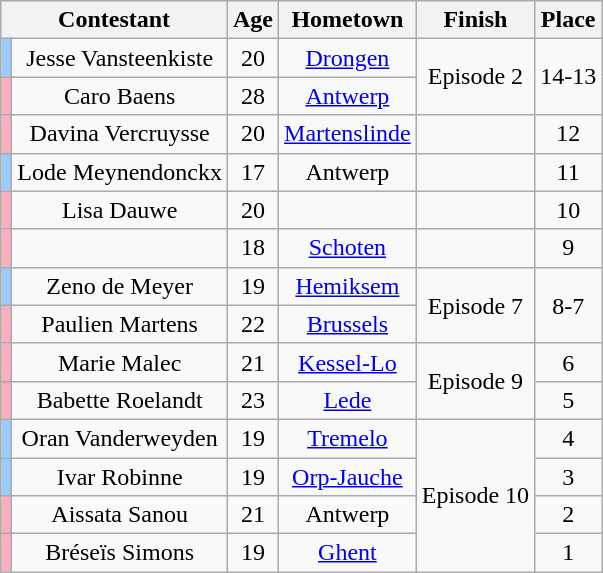<table class="wikitable sortable" style="text-align:center; ">
<tr>
<th colspan="2">Contestant</th>
<th>Age</th>
<th>Hometown</th>
<th>Finish</th>
<th>Place</th>
</tr>
<tr>
<td style="background:#9cf;"></td>
<td>Jesse Vansteenkiste</td>
<td>20</td>
<td><a href='#'>Drongen</a></td>
<td rowspan="2">Episode 2</td>
<td rowspan="2">14-13</td>
</tr>
<tr>
<td style="background:#faafbe"></td>
<td>Caro Baens</td>
<td>28</td>
<td><a href='#'>Antwerp</a></td>
</tr>
<tr>
<td style="background:#faafbe"></td>
<td>Davina Vercruysse</td>
<td>20</td>
<td><a href='#'>Martenslinde</a></td>
<td></td>
<td>12</td>
</tr>
<tr>
<td style="background:#9cf;"></td>
<td>Lode Meynendonckx</td>
<td>17</td>
<td>Antwerp</td>
<td></td>
<td>11</td>
</tr>
<tr>
<td style="background:#faafbe"></td>
<td>Lisa Dauwe</td>
<td>20</td>
<td></td>
<td></td>
<td>10</td>
</tr>
<tr>
<td style="background:#faafbe"></td>
<td></td>
<td>18</td>
<td><a href='#'>Schoten</a></td>
<td></td>
<td>9</td>
</tr>
<tr>
<td style="background:#9cf;"></td>
<td>Zeno de Meyer</td>
<td>19</td>
<td><a href='#'>Hemiksem</a></td>
<td rowspan=2>Episode 7</td>
<td rowspan=2>8-7</td>
</tr>
<tr>
<td style="background:#faafbe"></td>
<td>Paulien Martens</td>
<td>22</td>
<td><a href='#'>Brussels</a></td>
</tr>
<tr>
<td style="background:#faafbe"></td>
<td>Marie Malec</td>
<td>21</td>
<td><a href='#'>Kessel-Lo</a></td>
<td rowspan=2>Episode 9</td>
<td>6</td>
</tr>
<tr>
<td style="background:#faafbe"></td>
<td>Babette Roelandt</td>
<td>23</td>
<td><a href='#'>Lede</a></td>
<td>5</td>
</tr>
<tr>
<td style="background:#9cf;"></td>
<td>Oran Vanderweyden</td>
<td>19</td>
<td><a href='#'>Tremelo</a></td>
<td rowspan="4">Episode 10</td>
<td>4</td>
</tr>
<tr>
<td style="background:#9cf;"></td>
<td>Ivar Robinne</td>
<td>19</td>
<td><a href='#'>Orp-Jauche</a></td>
<td>3</td>
</tr>
<tr>
<td style="background:#faafbe"></td>
<td>Aissata Sanou</td>
<td>21</td>
<td>Antwerp</td>
<td>2</td>
</tr>
<tr>
<td style="background:#faafbe"></td>
<td>Bréseïs Simons</td>
<td>19</td>
<td><a href='#'>Ghent</a></td>
<td>1</td>
</tr>
</table>
